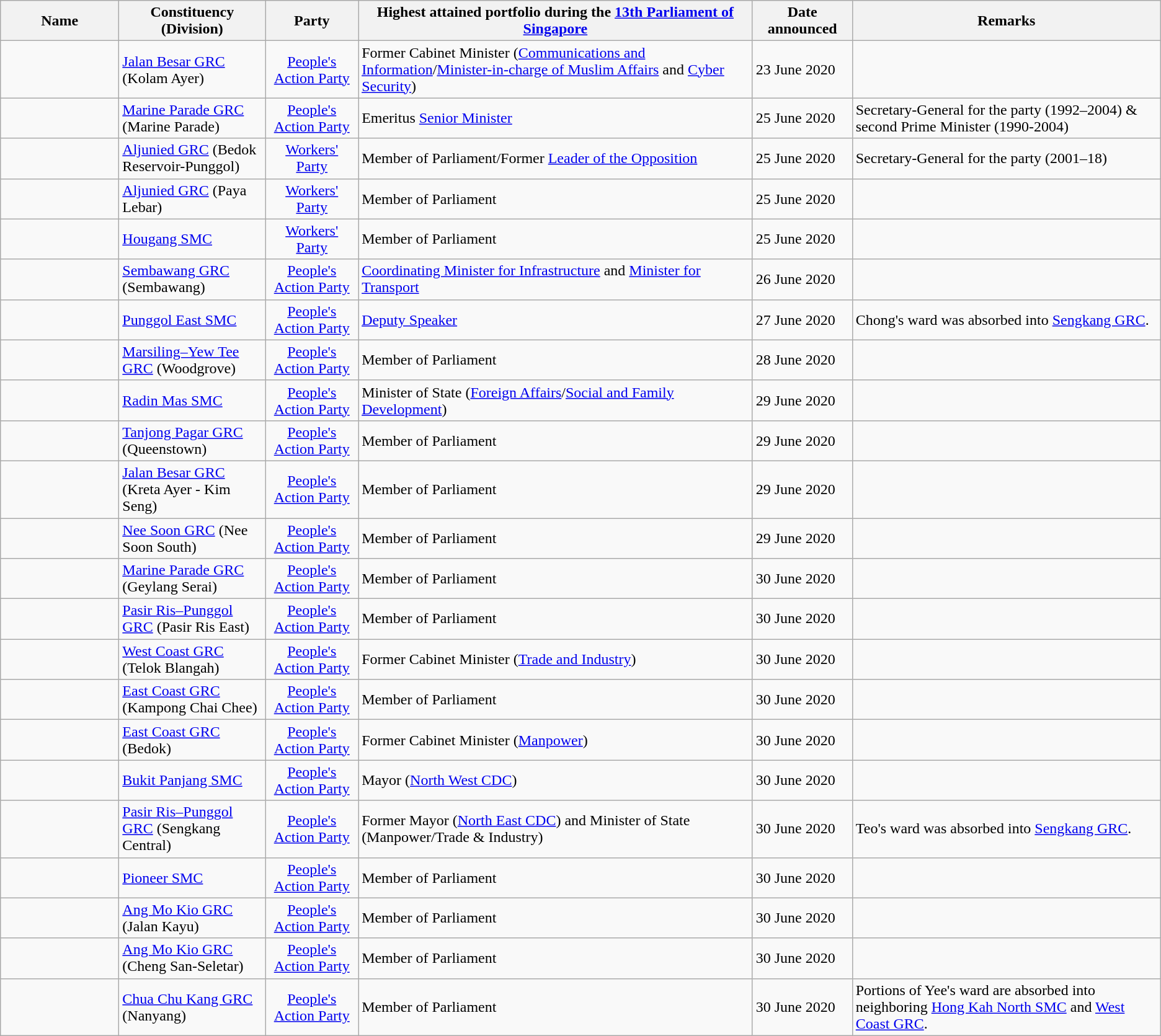<table class="wikitable sortable">
<tr>
<th style="width: 120px">Name</th>
<th style="width: 150px">Constituency (Division)</th>
<th>Party</th>
<th>Highest attained portfolio during the <a href='#'>13th Parliament of Singapore</a></th>
<th style="width: 100px">Date announced</th>
<th tyle="width: 120px">Remarks</th>
</tr>
<tr>
<td></td>
<td><a href='#'>Jalan Besar GRC</a> (Kolam Ayer)</td>
<td style="text-align: center;"><a href='#'>People's Action Party</a></td>
<td>Former Cabinet Minister (<a href='#'>Communications and Information</a>/<a href='#'>Minister-in-charge of Muslim Affairs</a> and <a href='#'>Cyber Security</a>)</td>
<td>23 June 2020</td>
<td></td>
</tr>
<tr>
<td></td>
<td><a href='#'>Marine Parade GRC</a> (Marine Parade)</td>
<td style="text-align: center;"><a href='#'>People's Action Party</a></td>
<td>Emeritus <a href='#'>Senior Minister</a></td>
<td>25 June 2020</td>
<td>Secretary-General for the party (1992–2004) & second Prime Minister (1990-2004)</td>
</tr>
<tr>
<td></td>
<td><a href='#'>Aljunied GRC</a> (Bedok Reservoir-Punggol)</td>
<td style="text-align: center;"><a href='#'>Workers' Party</a></td>
<td>Member of Parliament/Former <a href='#'>Leader of the Opposition</a></td>
<td>25 June 2020</td>
<td>Secretary-General for the party (2001–18)</td>
</tr>
<tr>
<td></td>
<td><a href='#'>Aljunied GRC</a> (Paya Lebar)</td>
<td style="text-align: center;"><a href='#'>Workers' Party</a></td>
<td>Member of Parliament</td>
<td>25 June 2020</td>
<td></td>
</tr>
<tr>
<td></td>
<td><a href='#'>Hougang SMC</a></td>
<td style="text-align: center;"><a href='#'>Workers' Party</a></td>
<td>Member of Parliament</td>
<td>25 June 2020</td>
<td></td>
</tr>
<tr>
<td></td>
<td><a href='#'>Sembawang GRC</a> (Sembawang)</td>
<td style="text-align: center;"><a href='#'>People's Action Party</a></td>
<td><a href='#'>Coordinating Minister for Infrastructure</a> and <a href='#'>Minister for Transport</a></td>
<td>26 June 2020</td>
<td></td>
</tr>
<tr>
<td></td>
<td><a href='#'>Punggol East SMC</a></td>
<td style="text-align: center;"><a href='#'>People's Action Party</a></td>
<td><a href='#'>Deputy Speaker</a></td>
<td>27 June 2020</td>
<td>Chong's ward was absorbed into <a href='#'>Sengkang GRC</a>.</td>
</tr>
<tr>
<td></td>
<td><a href='#'>Marsiling–Yew Tee GRC</a> (Woodgrove)</td>
<td style="text-align: center;"><a href='#'>People's Action Party</a></td>
<td>Member of Parliament</td>
<td>28 June 2020</td>
<td></td>
</tr>
<tr>
<td></td>
<td><a href='#'>Radin Mas SMC</a></td>
<td style="text-align: center;"><a href='#'>People's Action Party</a></td>
<td>Minister of State (<a href='#'>Foreign Affairs</a>/<a href='#'>Social and Family Development</a>)</td>
<td>29 June 2020</td>
<td></td>
</tr>
<tr>
<td></td>
<td><a href='#'>Tanjong Pagar GRC</a> (Queenstown)</td>
<td style="text-align: center;"><a href='#'>People's Action Party</a></td>
<td>Member of Parliament</td>
<td>29 June 2020</td>
<td></td>
</tr>
<tr>
<td></td>
<td><a href='#'>Jalan Besar GRC</a> (Kreta Ayer - Kim Seng)</td>
<td style="text-align: center;"><a href='#'>People's Action Party</a></td>
<td>Member of Parliament</td>
<td>29 June 2020</td>
<td></td>
</tr>
<tr>
<td></td>
<td><a href='#'>Nee Soon GRC</a> (Nee Soon South)</td>
<td style="text-align: center;"><a href='#'>People's Action Party</a></td>
<td>Member of Parliament</td>
<td>29 June 2020</td>
<td></td>
</tr>
<tr>
<td></td>
<td><a href='#'>Marine Parade GRC</a> (Geylang Serai)</td>
<td style="text-align: center;"><a href='#'>People's Action Party</a></td>
<td>Member of Parliament</td>
<td>30 June 2020</td>
<td></td>
</tr>
<tr>
<td></td>
<td><a href='#'>Pasir Ris–Punggol GRC</a> (Pasir Ris East)</td>
<td style="text-align: center;"><a href='#'>People's Action Party</a></td>
<td>Member of Parliament</td>
<td>30 June 2020</td>
<td></td>
</tr>
<tr>
<td></td>
<td><a href='#'>West Coast GRC</a> (Telok Blangah)</td>
<td style="text-align: center;"><a href='#'>People's Action Party</a></td>
<td>Former Cabinet Minister (<a href='#'>Trade and Industry</a>)</td>
<td>30 June 2020</td>
<td></td>
</tr>
<tr>
<td></td>
<td><a href='#'>East Coast GRC</a> (Kampong Chai Chee)</td>
<td style="text-align: center;"><a href='#'>People's Action Party</a></td>
<td>Member of Parliament</td>
<td>30 June 2020</td>
<td></td>
</tr>
<tr>
<td></td>
<td><a href='#'>East Coast GRC</a> (Bedok)</td>
<td style="text-align: center;"><a href='#'>People's Action Party</a></td>
<td>Former Cabinet Minister (<a href='#'>Manpower</a>)</td>
<td>30 June 2020</td>
<td></td>
</tr>
<tr>
<td></td>
<td><a href='#'>Bukit Panjang SMC</a></td>
<td style="text-align: center;"><a href='#'>People's Action Party</a></td>
<td>Mayor (<a href='#'>North West CDC</a>)</td>
<td>30 June 2020</td>
<td></td>
</tr>
<tr>
<td></td>
<td><a href='#'>Pasir Ris–Punggol GRC</a> (Sengkang Central)</td>
<td style="text-align: center;"><a href='#'>People's Action Party</a></td>
<td>Former Mayor (<a href='#'>North East CDC</a>) and Minister of State (Manpower/Trade & Industry)</td>
<td>30 June 2020</td>
<td>Teo's ward was absorbed into <a href='#'>Sengkang GRC</a>.</td>
</tr>
<tr>
<td></td>
<td><a href='#'>Pioneer SMC</a></td>
<td style="text-align: center;"><a href='#'>People's Action Party</a></td>
<td>Member of Parliament</td>
<td>30 June 2020</td>
<td></td>
</tr>
<tr>
<td></td>
<td><a href='#'>Ang Mo Kio GRC</a> (Jalan Kayu)</td>
<td style="text-align: center;"><a href='#'>People's Action Party</a></td>
<td>Member of Parliament</td>
<td>30 June 2020</td>
<td></td>
</tr>
<tr>
<td></td>
<td><a href='#'>Ang Mo Kio GRC</a> (Cheng San-Seletar)</td>
<td style="text-align: center;"><a href='#'>People's Action Party</a></td>
<td>Member of Parliament</td>
<td>30 June 2020</td>
<td></td>
</tr>
<tr>
<td></td>
<td><a href='#'>Chua Chu Kang GRC</a> (Nanyang)</td>
<td style="text-align: center;"><a href='#'>People's Action Party</a></td>
<td>Member of Parliament</td>
<td>30 June 2020</td>
<td>Portions of Yee's ward are absorbed into neighboring <a href='#'>Hong Kah North SMC</a> and <a href='#'>West Coast GRC</a>.</td>
</tr>
</table>
